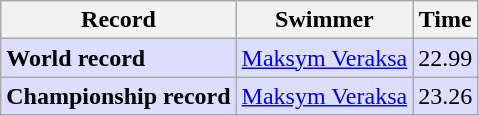<table class="wikitable" style="text-align:left">
<tr>
<th>Record</th>
<th>Swimmer</th>
<th>Time</th>
</tr>
<tr bgcolor=ddddff>
<td><strong>World record </strong></td>
<td><a href='#'>Maksym Veraksa</a> </td>
<td>22.99</td>
</tr>
<tr bgcolor=ddddff>
<td><strong>Championship record</strong></td>
<td><a href='#'>Maksym Veraksa</a> </td>
<td>23.26</td>
</tr>
</table>
